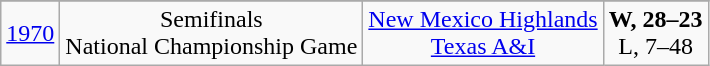<table class="wikitable" style="text-align:center">
<tr>
</tr>
<tr>
<td><a href='#'>1970</a></td>
<td>Semifinals<br>National Championship Game</td>
<td><a href='#'>New Mexico Highlands</a><br><a href='#'>Texas A&I</a></td>
<td><strong>W, 28–23</strong><br>L, 7–48</td>
</tr>
</table>
